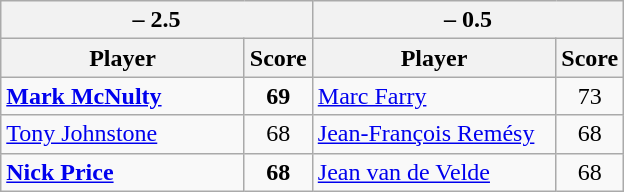<table class=wikitable>
<tr>
<th colspan=2> – 2.5</th>
<th colspan=2> – 0.5</th>
</tr>
<tr>
<th width=155>Player</th>
<th>Score</th>
<th width=155>Player</th>
<th>Score</th>
</tr>
<tr>
<td><strong><a href='#'>Mark McNulty</a></strong></td>
<td align=center><strong>69</strong></td>
<td><a href='#'>Marc Farry</a></td>
<td align=center>73</td>
</tr>
<tr>
<td><a href='#'>Tony Johnstone</a></td>
<td align=center>68</td>
<td><a href='#'>Jean-François Remésy</a></td>
<td align=center>68</td>
</tr>
<tr>
<td><strong><a href='#'>Nick Price</a></strong></td>
<td align=center><strong>68</strong></td>
<td><a href='#'>Jean van de Velde</a></td>
<td align=center>68</td>
</tr>
</table>
